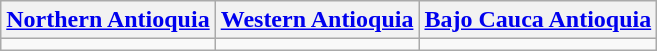<table class="wikitable">
<tr>
<th><strong><a href='#'>Northern Antioquia</a></strong></th>
<th><strong><a href='#'>Western Antioquia</a></strong></th>
<th><strong><a href='#'>Bajo Cauca Antioquia</a></strong></th>
</tr>
<tr>
<td></td>
<td></td>
<td></td>
</tr>
</table>
